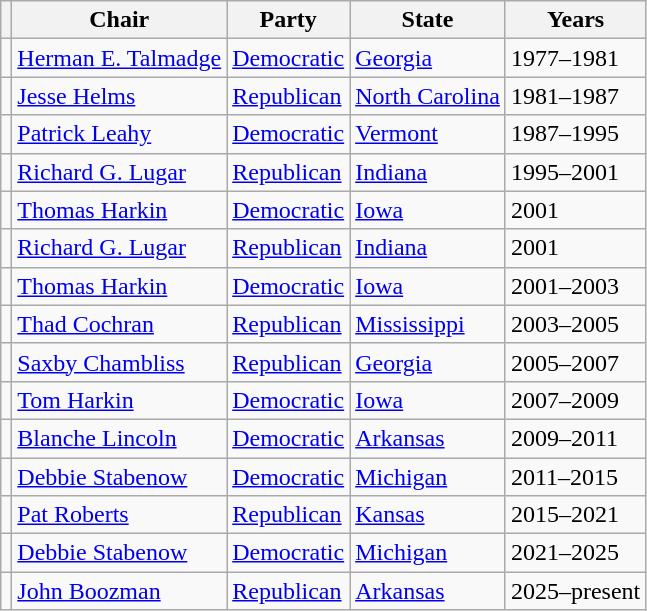<table class="wikitable">
<tr>
<th></th>
<th>Chair</th>
<th>Party</th>
<th>State</th>
<th>Years</th>
</tr>
<tr>
<td></td>
<td><a href='#'>Herman E. Talmadge</a></td>
<td><a href='#'>Democratic</a></td>
<td><a href='#'>Georgia</a></td>
<td>1977–1981</td>
</tr>
<tr>
<td></td>
<td><a href='#'>Jesse Helms</a></td>
<td><a href='#'>Republican</a></td>
<td><a href='#'>North Carolina</a></td>
<td>1981–1987</td>
</tr>
<tr>
<td></td>
<td><a href='#'>Patrick Leahy</a></td>
<td><a href='#'>Democratic</a></td>
<td><a href='#'>Vermont</a></td>
<td>1987–1995</td>
</tr>
<tr>
<td></td>
<td><a href='#'>Richard G. Lugar</a></td>
<td><a href='#'>Republican</a></td>
<td><a href='#'>Indiana</a></td>
<td>1995–2001</td>
</tr>
<tr>
<td></td>
<td><a href='#'>Thomas Harkin</a></td>
<td><a href='#'>Democratic</a></td>
<td><a href='#'>Iowa</a></td>
<td>2001</td>
</tr>
<tr>
<td></td>
<td><a href='#'>Richard G. Lugar</a></td>
<td><a href='#'>Republican</a></td>
<td><a href='#'>Indiana</a></td>
<td>2001</td>
</tr>
<tr>
<td></td>
<td><a href='#'>Thomas Harkin</a></td>
<td><a href='#'>Democratic</a></td>
<td><a href='#'>Iowa</a></td>
<td>2001–2003</td>
</tr>
<tr>
<td></td>
<td><a href='#'>Thad Cochran</a></td>
<td><a href='#'>Republican</a></td>
<td><a href='#'>Mississippi</a></td>
<td>2003–2005</td>
</tr>
<tr>
<td></td>
<td><a href='#'>Saxby Chambliss</a></td>
<td><a href='#'>Republican</a></td>
<td><a href='#'>Georgia</a></td>
<td>2005–2007</td>
</tr>
<tr>
<td></td>
<td><a href='#'>Tom Harkin</a></td>
<td><a href='#'>Democratic</a></td>
<td><a href='#'>Iowa</a></td>
<td>2007–2009</td>
</tr>
<tr>
<td></td>
<td><a href='#'>Blanche Lincoln</a></td>
<td><a href='#'>Democratic</a></td>
<td><a href='#'>Arkansas</a></td>
<td>2009–2011</td>
</tr>
<tr>
<td></td>
<td><a href='#'>Debbie Stabenow</a></td>
<td><a href='#'>Democratic</a></td>
<td><a href='#'>Michigan</a></td>
<td>2011–2015</td>
</tr>
<tr>
<td></td>
<td><a href='#'>Pat Roberts</a></td>
<td><a href='#'>Republican</a></td>
<td><a href='#'>Kansas</a></td>
<td>2015–2021</td>
</tr>
<tr>
<td></td>
<td><a href='#'>Debbie Stabenow</a></td>
<td><a href='#'>Democratic</a></td>
<td><a href='#'>Michigan</a></td>
<td>2021–2025</td>
</tr>
<tr>
<td></td>
<td><a href='#'>John Boozman</a></td>
<td><a href='#'>Republican</a></td>
<td><a href='#'>Arkansas</a></td>
<td>2025–present</td>
</tr>
</table>
